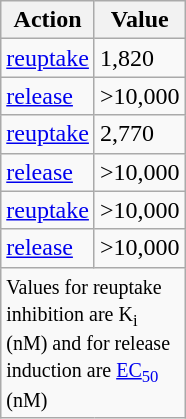<table class="wikitable floatright">
<tr>
<th>Action</th>
<th>Value</th>
</tr>
<tr>
<td><a href='#'> reuptake</a></td>
<td>1,820</td>
</tr>
<tr>
<td><a href='#'> release</a></td>
<td>>10,000</td>
</tr>
<tr>
<td><a href='#'> reuptake</a></td>
<td>2,770</td>
</tr>
<tr>
<td><a href='#'> release</a></td>
<td>>10,000</td>
</tr>
<tr>
<td><a href='#'> reuptake</a></td>
<td>>10,000</td>
</tr>
<tr>
<td><a href='#'> release</a></td>
<td>>10,000</td>
</tr>
<tr class="sortbottom">
<td colspan="2" style="width: 1px;"><small>Values for reuptake inhibition are K<sub>i</sub> (nM) and for release induction are <a href='#'>EC<sub>50</sub></a> (nM)</small></td>
</tr>
</table>
